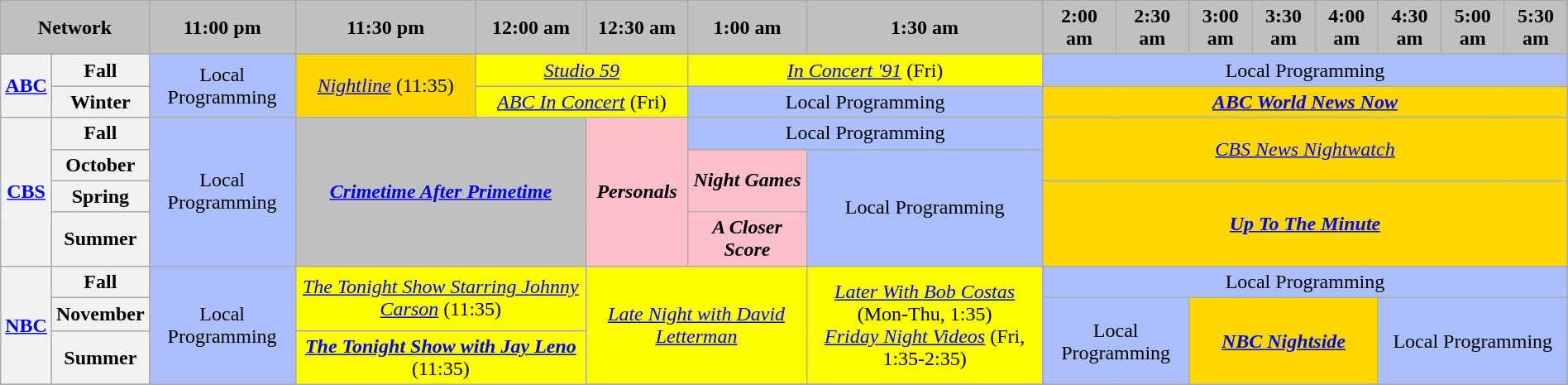<table class="wikitable" style="width:100%;margin-right:0;text-align:center">
<tr>
<th colspan="2" style="background-color:#C0C0C0;text-align:center">Network</th>
<th style="background-color:#C0C0C0;text-align:center">11:00 pm</th>
<th style="background-color:#C0C0C0;text-align:center">11:30 pm</th>
<th style="background-color:#C0C0C0;text-align:center">12:00 am</th>
<th style="background-color:#C0C0C0;text-align:center">12:30 am</th>
<th style="background-color:#C0C0C0;text-align:center">1:00 am</th>
<th style="background-color:#C0C0C0;text-align:center">1:30 am</th>
<th style="background-color:#C0C0C0;text-align:center">2:00 am</th>
<th style="background-color:#C0C0C0;text-align:center">2:30 am</th>
<th style="background-color:#C0C0C0;text-align:center">3:00 am</th>
<th style="background-color:#C0C0C0;text-align:center">3:30 am</th>
<th style="background-color:#C0C0C0;text-align:center">4:00 am</th>
<th style="background-color:#C0C0C0;text-align:center">4:30 am</th>
<th style="background-color:#C0C0C0;text-align:center">5:00 am</th>
<th style="background-color:#C0C0C0;text-align:center">5:30 am</th>
</tr>
<tr>
<th colspan="1" rowspan="2"><a href='#'>ABC</a></th>
<th>Fall</th>
<td colspan="1" rowspan="2" style="background:#abbfff">Local Programming</td>
<td colspan="1" rowspan="2" style="background:gold"><em><a href='#'>Nightline</a></em> (11:35)</td>
<td colspan="2" style="background:yellow"><em><a href='#'>Studio 59</a></em></td>
<td colspan="2" style="background:yellow"><em><a href='#'>In Concert '91</a></em> (Fri)</td>
<td colspan="8" style="background:#abbfff">Local Programming</td>
</tr>
<tr>
<th>Winter</th>
<td colspan="2" style="background:yellow"><em><a href='#'>ABC In Concert</a></em> (Fri)</td>
<td colspan="2" style="background:#abbfff">Local Programming</td>
<td colspan="8" style="background:gold"><strong><em><a href='#'>ABC World News Now</a></em></strong></td>
</tr>
<tr>
<th colspan="1" rowspan="4"><a href='#'>CBS</a></th>
<th>Fall</th>
<td colspan="1" rowspan="4" style="background:#abbfff">Local Programming</td>
<td colspan="2" rowspan="4" style="background:#C0C0C0"><strong><em><a href='#'>Crimetime After Primetime</a></em></strong></td>
<td colspan="1" rowspan="4" style="background:pink"><strong><em>Personals</em></strong></td>
<td colspan="2"rowspan="1" style="background:#abbfff">Local Programming</td>
<td colspan="8" style="background:gold"rowspan="2"><em><a href='#'>CBS News Nightwatch</a></em></td>
</tr>
<tr>
<th>October</th>
<td colspan="1" rowspan="2" style="background:pink"><strong><em>Night Games</em></strong></td>
<td colspan="1"rowspan="3" style="background:#abbfff">Local Programming</td>
</tr>
<tr>
<th>Spring</th>
<td colspan="8" rowspan="2" style="background:gold"><strong><em><a href='#'>Up To The Minute</a></em></strong></td>
</tr>
<tr>
<th>Summer</th>
<td colspan="1" rowspan="1" style="background:pink"><strong><em>A Closer Score</em></strong></td>
</tr>
<tr>
<th colspan="1" rowspan="3"><a href='#'>NBC</a></th>
<th>Fall</th>
<td colspan="1" rowspan="3" style="background:#abbfff">Local Programming</td>
<td colspan="2" rowspan="2" style="background:yellow"><em><a href='#'>The Tonight Show Starring Johnny Carson</a></em> (11:35)</td>
<td colspan="2" rowspan="3" style="background:yellow"><em><a href='#'>Late Night with David Letterman</a></em></td>
<td colspan="1" rowspan="3" style="background:yellow"><em><a href='#'>Later With Bob Costas</a></em> (Mon-Thu, 1:35) <br> <em><a href='#'>Friday Night Videos</a></em> (Fri, 1:35-2:35)</td>
<td colspan="8" style="background:#abbfff">Local Programming</td>
</tr>
<tr>
<th>November</th>
<td colspan="2" rowspan="2" style="background:#abbfff">Local Programming</td>
<td colspan="3" rowspan="2" style="background:gold"><strong><em><a href='#'>NBC Nightside</a></em></strong></td>
<td colspan="3" rowspan="2" style="background:#abbfff">Local Programming</td>
</tr>
<tr>
<th>Summer</th>
<td colspan="2" rowspan="2" style="background:yellow"><strong><em><a href='#'>The Tonight Show with Jay Leno</a></em></strong> (11:35)</td>
</tr>
<tr>
</tr>
</table>
